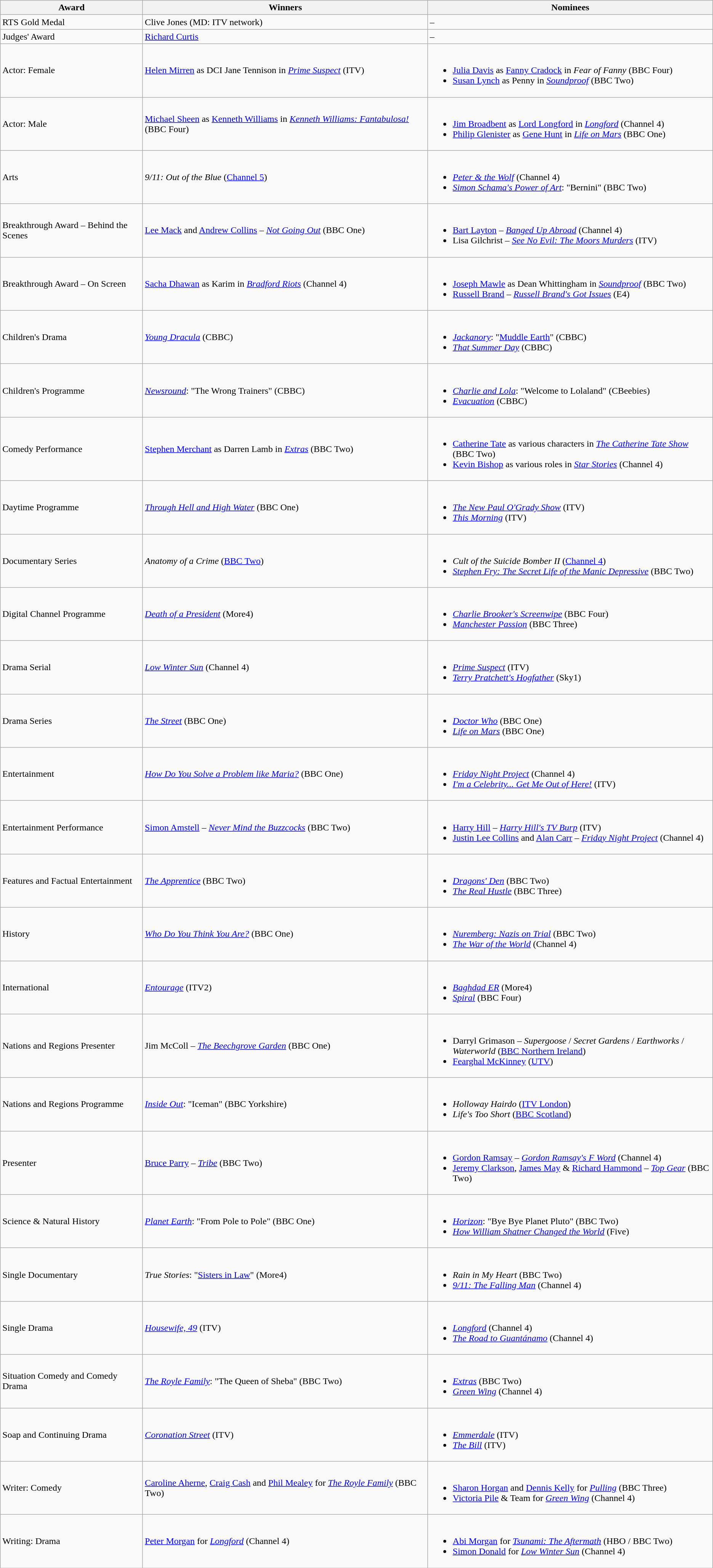<table class="wikitable">
<tr>
<th width="20%">Award</th>
<th width="40%">Winners</th>
<th width="40%">Nominees</th>
</tr>
<tr>
<td>RTS Gold Medal</td>
<td>Clive Jones (MD: ITV network)</td>
<td>–</td>
</tr>
<tr>
<td>Judges' Award</td>
<td><a href='#'>Richard Curtis</a></td>
<td>–</td>
</tr>
<tr>
<td>Actor: Female</td>
<td><a href='#'>Helen Mirren</a> as DCI Jane Tennison in <em><a href='#'>Prime Suspect</a></em> (ITV)</td>
<td><br><ul><li><a href='#'>Julia Davis</a> as <a href='#'>Fanny Cradock</a> in <em>Fear of Fanny</em> (BBC Four)</li><li><a href='#'>Susan Lynch</a> as Penny in <em><a href='#'>Soundproof</a></em> (BBC Two)</li></ul></td>
</tr>
<tr>
<td>Actor: Male</td>
<td><a href='#'>Michael Sheen</a> as <a href='#'>Kenneth Williams</a> in <em><a href='#'>Kenneth Williams: Fantabulosa!</a></em> (BBC Four)</td>
<td><br><ul><li><a href='#'>Jim Broadbent</a> as <a href='#'>Lord Longford</a> in <em><a href='#'>Longford</a></em> (Channel 4)</li><li><a href='#'>Philip Glenister</a>  as <a href='#'>Gene Hunt</a> in <em><a href='#'>Life on Mars</a></em> (BBC One)</li></ul></td>
</tr>
<tr>
<td>Arts</td>
<td><em>9/11: Out of the Blue</em> (<a href='#'>Channel 5</a>)</td>
<td><br><ul><li><em><a href='#'>Peter & the Wolf</a></em> (Channel 4)</li><li><em><a href='#'>Simon Schama's Power of Art</a></em>: "Bernini" (BBC Two)</li></ul></td>
</tr>
<tr>
<td>Breakthrough Award – Behind the Scenes</td>
<td><a href='#'>Lee Mack</a> and <a href='#'>Andrew Collins</a> – <em><a href='#'>Not Going Out</a></em> (BBC One)</td>
<td><br><ul><li><a href='#'>Bart Layton</a> – <em><a href='#'>Banged Up Abroad</a></em> (Channel 4)</li><li>Lisa Gilchrist – <em><a href='#'>See No Evil: The Moors Murders</a></em> (ITV)</li></ul></td>
</tr>
<tr>
<td>Breakthrough Award – On Screen</td>
<td><a href='#'>Sacha Dhawan</a> as Karim in <em><a href='#'>Bradford Riots</a></em> (Channel 4)</td>
<td><br><ul><li><a href='#'>Joseph Mawle</a> as Dean Whittingham in <em><a href='#'>Soundproof</a></em> (BBC Two)</li><li><a href='#'>Russell Brand</a> – <em><a href='#'>Russell Brand's Got Issues</a></em> (E4)</li></ul></td>
</tr>
<tr>
<td>Children's Drama</td>
<td><em><a href='#'>Young Dracula</a></em> (CBBC)</td>
<td><br><ul><li><em><a href='#'>Jackanory</a></em>: "<a href='#'>Muddle Earth</a>" (CBBC)</li><li><em><a href='#'>That Summer Day</a></em> (CBBC)</li></ul></td>
</tr>
<tr>
<td>Children's Programme</td>
<td><em><a href='#'>Newsround</a></em>: "The Wrong Trainers" (CBBC)</td>
<td><br><ul><li><em><a href='#'>Charlie and Lola</a></em>: "Welcome to Lolaland" (CBeebies)</li><li><em><a href='#'>Evacuation</a></em> (CBBC)</li></ul></td>
</tr>
<tr>
<td>Comedy Performance</td>
<td><a href='#'>Stephen Merchant</a> as Darren Lamb in <em><a href='#'>Extras</a></em> (BBC Two)</td>
<td><br><ul><li><a href='#'>Catherine Tate</a> as various characters in <em><a href='#'>The Catherine Tate Show</a></em> (BBC Two)</li><li><a href='#'>Kevin Bishop</a> as various roles in <em><a href='#'>Star Stories</a></em> (Channel 4)</li></ul></td>
</tr>
<tr>
<td>Daytime Programme</td>
<td><em><a href='#'>Through Hell and High Water</a></em> (BBC One)</td>
<td><br><ul><li><em><a href='#'>The New Paul O'Grady Show</a></em> (ITV)</li><li><em><a href='#'>This Morning</a></em> (ITV)</li></ul></td>
</tr>
<tr>
<td>Documentary Series</td>
<td><em>Anatomy of a Crime</em> (<a href='#'>BBC Two</a>)</td>
<td><br><ul><li><em>Cult of the Suicide Bomber II</em> (<a href='#'>Channel 4</a>)</li><li><em><a href='#'>Stephen Fry: The Secret Life of the Manic Depressive</a></em> (BBC Two)</li></ul></td>
</tr>
<tr>
<td>Digital Channel Programme</td>
<td><em><a href='#'>Death of a President</a></em> (More4)</td>
<td><br><ul><li><em><a href='#'>Charlie Brooker's Screenwipe</a></em> (BBC Four)</li><li><em><a href='#'>Manchester Passion</a></em> (BBC Three)</li></ul></td>
</tr>
<tr>
<td>Drama Serial</td>
<td><em><a href='#'>Low Winter Sun</a></em> (Channel 4)</td>
<td><br><ul><li><em><a href='#'>Prime Suspect</a></em> (ITV)</li><li><em><a href='#'>Terry Pratchett's Hogfather</a></em> (Sky1)</li></ul></td>
</tr>
<tr>
<td>Drama Series</td>
<td><em><a href='#'>The Street</a></em> (BBC One)</td>
<td><br><ul><li><em><a href='#'>Doctor Who</a></em> (BBC One)</li><li><em><a href='#'>Life on Mars</a></em> (BBC One)</li></ul></td>
</tr>
<tr>
<td>Entertainment</td>
<td><em><a href='#'>How Do You Solve a Problem like Maria?</a></em> (BBC One)</td>
<td><br><ul><li><em><a href='#'>Friday Night Project</a></em> (Channel 4)</li><li><em><a href='#'>I'm a Celebrity... Get Me Out of Here!</a></em> (ITV)</li></ul></td>
</tr>
<tr>
<td>Entertainment Performance</td>
<td><a href='#'>Simon Amstell</a> – <em><a href='#'>Never Mind the Buzzcocks</a></em> (BBC Two)</td>
<td><br><ul><li><a href='#'>Harry Hill</a> – <em><a href='#'>Harry Hill's TV Burp</a></em> (ITV)</li><li><a href='#'>Justin Lee Collins</a> and <a href='#'>Alan Carr</a> – <em><a href='#'>Friday Night Project</a></em> (Channel 4)</li></ul></td>
</tr>
<tr>
<td>Features and Factual Entertainment</td>
<td><em><a href='#'>The Apprentice</a></em> (BBC Two)</td>
<td><br><ul><li><em><a href='#'>Dragons' Den</a></em> (BBC Two)</li><li><em><a href='#'>The Real Hustle</a></em> (BBC Three)</li></ul></td>
</tr>
<tr>
<td>History</td>
<td><em><a href='#'>Who Do You Think You Are?</a></em> (BBC One)</td>
<td><br><ul><li><em><a href='#'>Nuremberg: Nazis on Trial</a></em> (BBC Two)</li><li><em><a href='#'>The War of the World</a></em> (Channel 4)</li></ul></td>
</tr>
<tr>
<td>International</td>
<td><em><a href='#'>Entourage</a></em> (ITV2)</td>
<td><br><ul><li><em><a href='#'>Baghdad ER</a></em> (More4)</li><li><em><a href='#'>Spiral</a></em> (BBC Four)</li></ul></td>
</tr>
<tr>
<td>Nations and Regions Presenter</td>
<td>Jim McColl – <em><a href='#'>The Beechgrove Garden</a></em> (BBC One)</td>
<td><br><ul><li>Darryl Grimason – <em>Supergoose</em> / <em>Secret Gardens</em> / <em>Earthworks</em> / <em>Waterworld</em> (<a href='#'>BBC Northern Ireland</a>)</li><li><a href='#'>Fearghal McKinney</a> (<a href='#'>UTV</a>)</li></ul></td>
</tr>
<tr>
<td>Nations and Regions Programme</td>
<td><em><a href='#'>Inside Out</a></em>: "Iceman" (BBC Yorkshire)</td>
<td><br><ul><li><em>Holloway Hairdo</em> (<a href='#'>ITV London</a>)</li><li><em>Life's Too Short</em> (<a href='#'>BBC Scotland</a>)</li></ul></td>
</tr>
<tr>
<td>Presenter</td>
<td><a href='#'>Bruce Parry</a> – <em><a href='#'>Tribe</a></em> (BBC Two)</td>
<td><br><ul><li><a href='#'>Gordon Ramsay</a> – <em><a href='#'>Gordon Ramsay's F Word</a></em> (Channel 4)</li><li><a href='#'>Jeremy Clarkson</a>, <a href='#'>James May</a> & <a href='#'>Richard Hammond</a> – <em><a href='#'>Top Gear</a></em> (BBC Two)</li></ul></td>
</tr>
<tr>
<td>Science & Natural History</td>
<td><em><a href='#'>Planet Earth</a></em>: "From Pole to Pole" (BBC One)</td>
<td><br><ul><li><em><a href='#'>Horizon</a></em>: "Bye Bye Planet Pluto" (BBC Two)</li><li><em><a href='#'>How William Shatner Changed the World</a></em> (Five)</li></ul></td>
</tr>
<tr>
<td>Single Documentary</td>
<td><em>True Stories</em>: "<a href='#'>Sisters in Law</a>" (More4)</td>
<td><br><ul><li><em>Rain in My Heart</em> (BBC Two)</li><li><em><a href='#'>9/11: The Falling Man</a></em> (Channel 4)</li></ul></td>
</tr>
<tr>
<td>Single Drama</td>
<td><em><a href='#'>Housewife, 49</a></em> (ITV)</td>
<td><br><ul><li><em><a href='#'>Longford</a></em> (Channel 4)</li><li><em><a href='#'>The Road to Guantánamo</a></em> (Channel 4)</li></ul></td>
</tr>
<tr>
<td>Situation Comedy and Comedy Drama</td>
<td><em><a href='#'>The Royle Family</a></em>: "The Queen of Sheba" (BBC Two)</td>
<td><br><ul><li><em><a href='#'>Extras</a></em> (BBC Two)</li><li><em><a href='#'>Green Wing</a></em> (Channel 4)</li></ul></td>
</tr>
<tr>
<td>Soap and Continuing Drama</td>
<td><em><a href='#'>Coronation Street</a></em> (ITV)</td>
<td><br><ul><li><em><a href='#'>Emmerdale</a></em> (ITV)</li><li><em><a href='#'>The Bill</a></em> (ITV)</li></ul></td>
</tr>
<tr>
<td>Writer: Comedy</td>
<td><a href='#'>Caroline Aherne</a>, <a href='#'>Craig Cash</a> and <a href='#'>Phil Mealey</a> for <em><a href='#'>The Royle Family</a></em> (BBC Two)</td>
<td><br><ul><li><a href='#'>Sharon Horgan</a> and <a href='#'>Dennis Kelly</a> for <em><a href='#'>Pulling</a></em> (BBC Three)</li><li><a href='#'>Victoria Pile</a> & Team for <em><a href='#'>Green Wing</a></em> (Channel 4)</li></ul></td>
</tr>
<tr>
<td>Writing: Drama</td>
<td><a href='#'>Peter Morgan</a> for <em><a href='#'>Longford</a></em> (Channel 4)</td>
<td><br><ul><li><a href='#'>Abi Morgan</a> for <em><a href='#'>Tsunami: The Aftermath</a></em> (HBO / BBC Two)</li><li><a href='#'>Simon Donald</a> for <em><a href='#'>Low Winter Sun</a></em> (Channel 4)</li></ul></td>
</tr>
</table>
